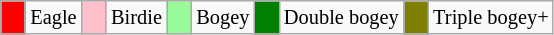<table class="wikitable" span = 50 style="font-size:85%">
<tr>
<td style="background: Red;" width=10></td>
<td>Eagle</td>
<td style="background: Pink;" width=10></td>
<td>Birdie</td>
<td style="background: PaleGreen;" width=10></td>
<td>Bogey</td>
<td style="background: Green;" width=10></td>
<td>Double bogey</td>
<td style="background: Olive;" width=10></td>
<td>Triple bogey+</td>
</tr>
</table>
